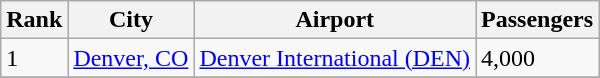<table class="wikitable">
<tr>
<th>Rank</th>
<th>City</th>
<th>Airport</th>
<th>Passengers</th>
</tr>
<tr>
<td>1</td>
<td><a href='#'>Denver, CO</a></td>
<td><a href='#'>Denver International (DEN)</a></td>
<td>4,000</td>
</tr>
<tr>
</tr>
</table>
